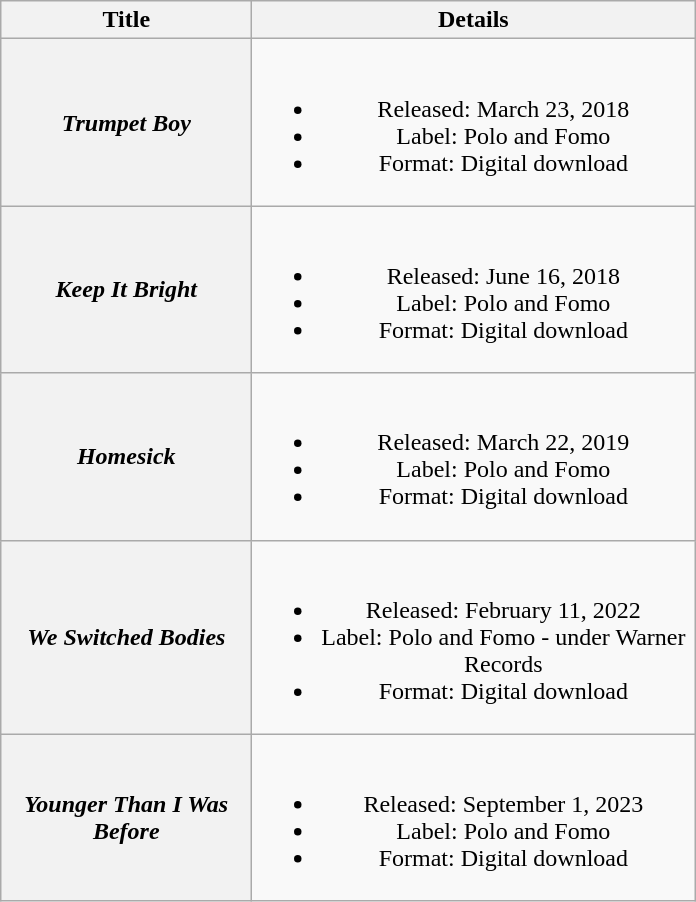<table class="wikitable plainrowheaders" style="text-align:center;">
<tr>
<th scope="col" style="width:10em;">Title</th>
<th scope="col" style="width:18em;">Details</th>
</tr>
<tr>
<th scope="row"><em>Trumpet Boy</em></th>
<td><br><ul><li>Released: March 23, 2018</li><li>Label: Polo and Fomo</li><li>Format: Digital download</li></ul></td>
</tr>
<tr>
<th scope="row"><em>Keep It Bright</em></th>
<td><br><ul><li>Released: June 16, 2018</li><li>Label: Polo and Fomo</li><li>Format: Digital download</li></ul></td>
</tr>
<tr>
<th scope="row"><em>Homesick</em></th>
<td><br><ul><li>Released: March 22, 2019</li><li>Label: Polo and Fomo</li><li>Format: Digital download</li></ul></td>
</tr>
<tr>
<th scope="row"><em>We Switched Bodies</em></th>
<td><br><ul><li>Released: February 11, 2022</li><li>Label: Polo and Fomo - under Warner Records</li><li>Format: Digital download</li></ul></td>
</tr>
<tr>
<th scope="row"><em>Younger Than I Was Before</em></th>
<td><br><ul><li>Released: September 1, 2023</li><li>Label: Polo and Fomo</li><li>Format: Digital download</li></ul></td>
</tr>
</table>
